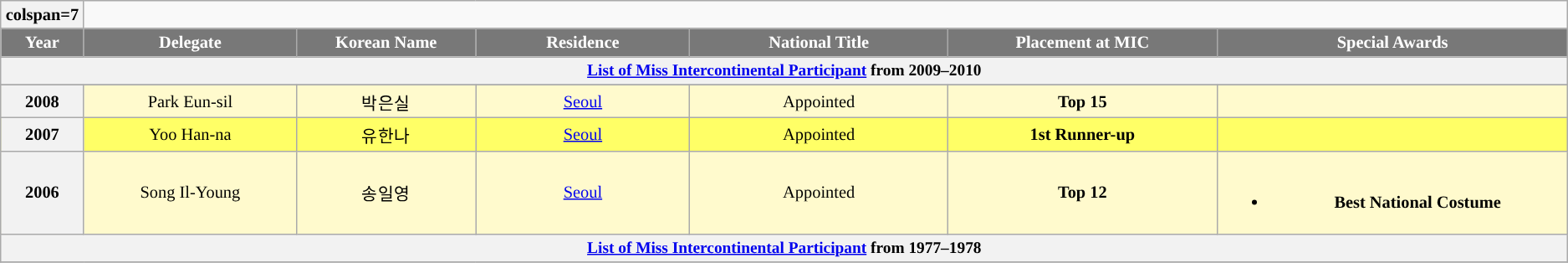<table class="wikitable sortable" style="font-size: 85%; text-align:center">
<tr>
<th>colspan=7 </th>
</tr>
<tr>
<th width="60" style="background-color:#787878;color:#FFFFFF;">Year</th>
<th width="180" style="background-color:#787878;color:#FFFFFF;">Delegate</th>
<th width="150" style="background-color:#787878;color:#FFFFFF;">Korean Name</th>
<th width="180" style="background-color:#787878;color:#FFFFFF;">Residence</th>
<th width="220" style="background-color:#787878;color:#FFFFFF;">National Title</th>
<th width="230" style="background-color:#787878;color:#FFFFFF;">Placement at MIC</th>
<th width="300" style="background-color:#787878;color:#FFFFFF;">Special Awards</th>
</tr>
<tr>
<th colspan="8" style="font-size:95%;"><a href='#'>List of Miss Intercontinental Participant</a> from 2009–2010</th>
</tr>
<tr>
</tr>
<tr style="background-color:#FFFACD;">
<th>2008</th>
<td>Park Eun-sil</td>
<td>박은실</td>
<td><a href='#'>Seoul</a></td>
<td>Appointed</td>
<td><strong>Top 15</strong></td>
<td></td>
</tr>
<tr style="background-color:#FFFF66;">
<th>2007</th>
<td>Yoo Han-na</td>
<td>유한나</td>
<td><a href='#'>Seoul</a></td>
<td>Appointed</td>
<td><strong>1st Runner-up</strong></td>
<td></td>
</tr>
<tr style="background-color:#FFFACD;">
<th>2006</th>
<td>Song Il-Young</td>
<td>송일영</td>
<td><a href='#'>Seoul</a></td>
<td>Appointed</td>
<td><strong>Top 12</strong></td>
<td><br><ul><li><strong>Best National Costume</strong></li></ul></td>
</tr>
<tr>
<th colspan="8" style="font-size:95%;"><a href='#'>List of Miss Intercontinental Participant</a> from 1977–1978</th>
</tr>
<tr>
</tr>
</table>
